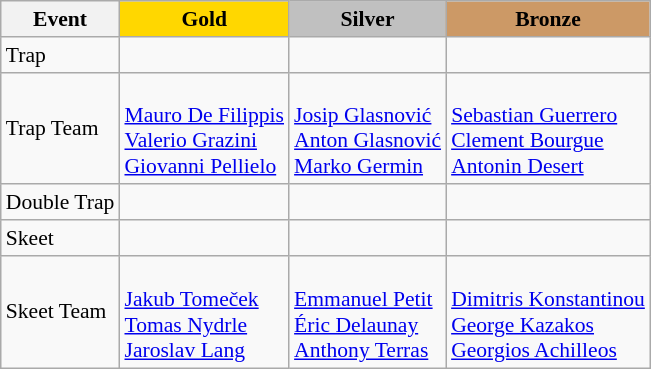<table class="wikitable" style="font-size:90%; text-align:left;">
<tr align=center>
<th>Event</th>
<td bgcolor=gold><strong>Gold</strong></td>
<td bgcolor=silver><strong>Silver</strong></td>
<td bgcolor=cc9966><strong>Bronze</strong></td>
</tr>
<tr>
<td>Trap</td>
<td></td>
<td></td>
<td></td>
</tr>
<tr>
<td>Trap Team</td>
<td><br><a href='#'>Mauro De Filippis</a><br><a href='#'>Valerio Grazini</a><br><a href='#'>Giovanni Pellielo</a></td>
<td><br><a href='#'>Josip Glasnović</a><br><a href='#'>Anton Glasnović</a><br><a href='#'>Marko Germin</a></td>
<td><br><a href='#'>Sebastian Guerrero</a><br><a href='#'>Clement Bourgue</a><br><a href='#'>Antonin Desert</a></td>
</tr>
<tr>
<td>Double Trap</td>
<td></td>
<td></td>
<td></td>
</tr>
<tr>
<td>Skeet</td>
<td></td>
<td></td>
<td></td>
</tr>
<tr>
<td>Skeet Team</td>
<td><br><a href='#'>Jakub Tomeček</a><br><a href='#'>Tomas Nydrle</a><br><a href='#'>Jaroslav Lang</a></td>
<td><br><a href='#'>Emmanuel Petit</a><br><a href='#'>Éric Delaunay</a><br><a href='#'>Anthony Terras</a></td>
<td><br><a href='#'>Dimitris Konstantinou</a><br><a href='#'>George Kazakos</a><br><a href='#'>Georgios Achilleos</a></td>
</tr>
</table>
